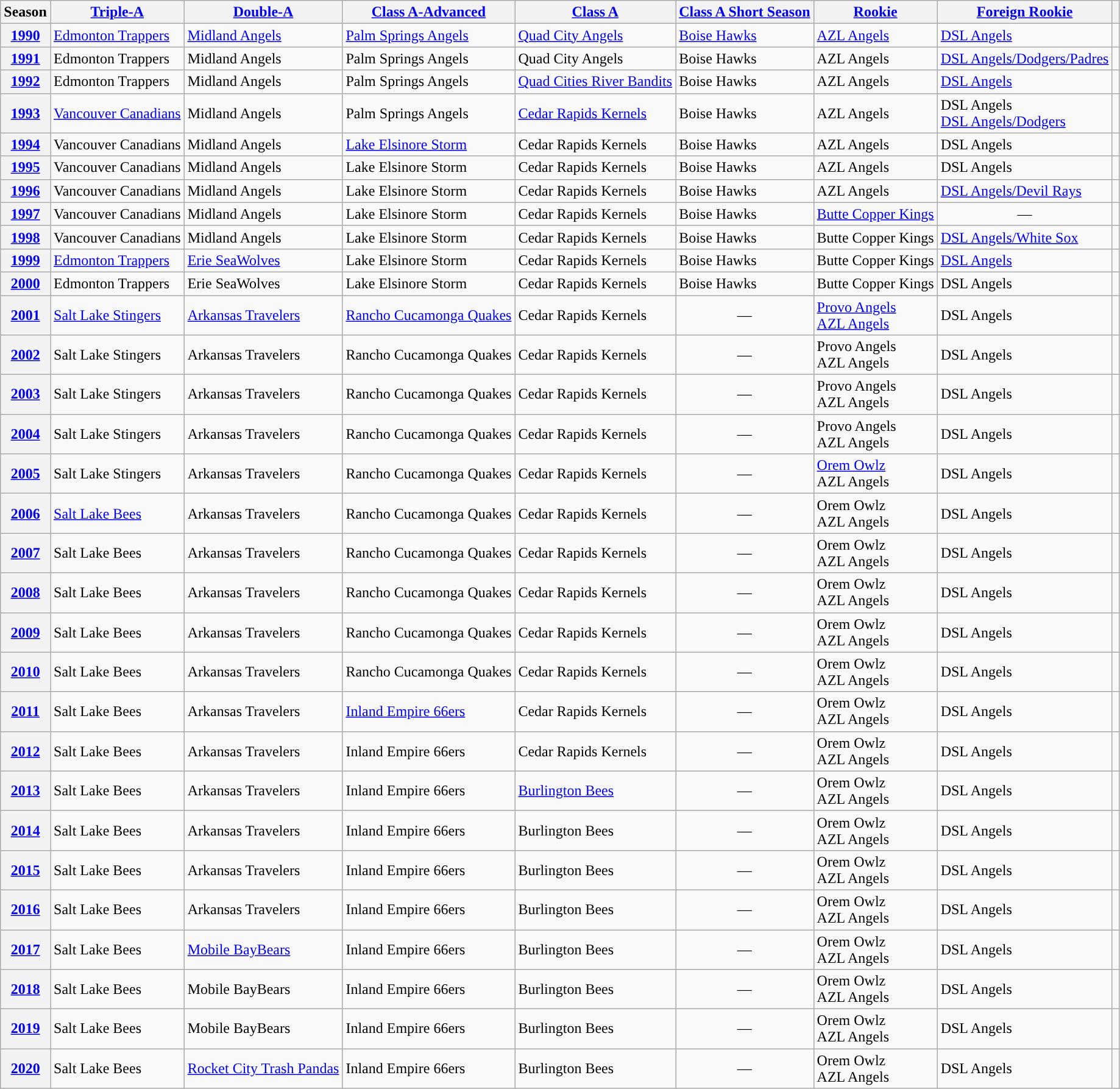<table class="wikitable plainrowheaders">
<tr>
<th scope="col">Season</th>
<th scope="col"><a href='#'><span>Triple-A</span></a></th>
<th scope="col"><a href='#'><span>Double-A</span></a></th>
<th scope="col"><a href='#'><span>Class A-Advanced</span></a></th>
<th scope="col"><a href='#'><span>Class A</span></a></th>
<th scope="col"><a href='#'><span>Class A Short Season</span></a></th>
<th scope="col"><a href='#'><span>Rookie</span></a></th>
<th scope="col"><a href='#'><span>Foreign Rookie</span></a></th>
<th scope="col"></th>
</tr>
<tr>
<th scope="row" style="text-align:center"><a href='#'>1990</a></th>
<td><a href='#'>Edmonton Trappers</a></td>
<td><a href='#'>Midland Angels</a></td>
<td><a href='#'>Palm Springs Angels</a></td>
<td><a href='#'>Quad City Angels</a></td>
<td><a href='#'>Boise Hawks</a></td>
<td><a href='#'>AZL Angels</a></td>
<td><a href='#'>DSL Angels</a></td>
<td align="center"></td>
</tr>
<tr>
<th scope="row" style="text-align:center"><a href='#'>1991</a></th>
<td>Edmonton Trappers</td>
<td>Midland Angels</td>
<td>Palm Springs Angels</td>
<td>Quad City Angels</td>
<td>Boise Hawks</td>
<td>AZL Angels</td>
<td><a href='#'>DSL Angels/Dodgers/Padres</a></td>
<td align="center"></td>
</tr>
<tr>
<th scope="row" style="text-align:center"><a href='#'>1992</a></th>
<td>Edmonton Trappers</td>
<td>Midland Angels</td>
<td>Palm Springs Angels</td>
<td><a href='#'>Quad Cities River Bandits</a></td>
<td>Boise Hawks</td>
<td>AZL Angels</td>
<td><a href='#'>DSL Angels</a></td>
<td align="center"></td>
</tr>
<tr>
<th scope="row" style="text-align:center"><a href='#'>1993</a></th>
<td><a href='#'>Vancouver Canadians</a></td>
<td>Midland Angels</td>
<td>Palm Springs Angels</td>
<td><a href='#'>Cedar Rapids Kernels</a></td>
<td>Boise Hawks</td>
<td>AZL Angels</td>
<td>DSL Angels<br><a href='#'>DSL Angels/Dodgers</a></td>
<td align="center"></td>
</tr>
<tr>
<th scope="row" style="text-align:center"><a href='#'>1994</a></th>
<td>Vancouver Canadians</td>
<td>Midland Angels</td>
<td><a href='#'>Lake Elsinore Storm</a></td>
<td>Cedar Rapids Kernels</td>
<td>Boise Hawks</td>
<td>AZL Angels</td>
<td>DSL Angels</td>
<td align="center"></td>
</tr>
<tr>
<th scope="row" style="text-align:center"><a href='#'>1995</a></th>
<td>Vancouver Canadians</td>
<td>Midland Angels</td>
<td>Lake Elsinore Storm</td>
<td>Cedar Rapids Kernels</td>
<td>Boise Hawks</td>
<td>AZL Angels</td>
<td>DSL Angels</td>
<td align="center"></td>
</tr>
<tr>
<th scope="row" style="text-align:center"><a href='#'>1996</a></th>
<td>Vancouver Canadians</td>
<td>Midland Angels</td>
<td>Lake Elsinore Storm</td>
<td>Cedar Rapids Kernels</td>
<td>Boise Hawks</td>
<td>AZL Angels</td>
<td><a href='#'>DSL Angels/Devil Rays</a></td>
<td align="center"></td>
</tr>
<tr>
<th scope="row" style="text-align:center"><a href='#'>1997</a></th>
<td>Vancouver Canadians</td>
<td>Midland Angels</td>
<td>Lake Elsinore Storm</td>
<td>Cedar Rapids Kernels</td>
<td>Boise Hawks</td>
<td><a href='#'>Butte Copper Kings</a></td>
<td align="center">—</td>
<td align="center"></td>
</tr>
<tr>
<th scope="row" style="text-align:center"><a href='#'>1998</a></th>
<td>Vancouver Canadians</td>
<td>Midland Angels</td>
<td>Lake Elsinore Storm</td>
<td>Cedar Rapids Kernels</td>
<td>Boise Hawks</td>
<td>Butte Copper Kings</td>
<td><a href='#'>DSL Angels/White Sox</a></td>
<td align="center"></td>
</tr>
<tr>
<th scope="row" style="text-align:center"><a href='#'>1999</a></th>
<td><a href='#'>Edmonton Trappers</a></td>
<td><a href='#'>Erie SeaWolves</a></td>
<td>Lake Elsinore Storm</td>
<td>Cedar Rapids Kernels</td>
<td>Boise Hawks</td>
<td>Butte Copper Kings</td>
<td><a href='#'>DSL Angels</a></td>
<td align="center"></td>
</tr>
<tr>
<th scope="row" style="text-align:center"><a href='#'>2000</a></th>
<td>Edmonton Trappers</td>
<td>Erie SeaWolves</td>
<td>Lake Elsinore Storm</td>
<td>Cedar Rapids Kernels</td>
<td>Boise Hawks</td>
<td>Butte Copper Kings</td>
<td>DSL Angels</td>
<td align="center"></td>
</tr>
<tr>
<th scope="row" style="text-align:center"><a href='#'>2001</a></th>
<td><a href='#'>Salt Lake Stingers</a></td>
<td><a href='#'>Arkansas Travelers</a></td>
<td><a href='#'>Rancho Cucamonga Quakes</a></td>
<td>Cedar Rapids Kernels</td>
<td align="center">—</td>
<td><a href='#'>Provo Angels</a><br><a href='#'>AZL Angels</a></td>
<td>DSL Angels</td>
<td align="center"></td>
</tr>
<tr>
<th scope="row" style="text-align:center"><a href='#'>2002</a></th>
<td>Salt Lake Stingers</td>
<td>Arkansas Travelers</td>
<td>Rancho Cucamonga Quakes</td>
<td>Cedar Rapids Kernels</td>
<td align="center">—</td>
<td>Provo Angels<br>AZL Angels</td>
<td>DSL Angels</td>
<td align="center"></td>
</tr>
<tr>
<th scope="row" style="text-align:center"><a href='#'>2003</a></th>
<td>Salt Lake Stingers</td>
<td>Arkansas Travelers</td>
<td>Rancho Cucamonga Quakes</td>
<td>Cedar Rapids Kernels</td>
<td align="center">—</td>
<td>Provo Angels<br>AZL Angels</td>
<td>DSL Angels</td>
<td align="center"></td>
</tr>
<tr>
<th scope="row" style="text-align:center"><a href='#'>2004</a></th>
<td>Salt Lake Stingers</td>
<td>Arkansas Travelers</td>
<td>Rancho Cucamonga Quakes</td>
<td>Cedar Rapids Kernels</td>
<td align="center">—</td>
<td>Provo Angels<br>AZL Angels</td>
<td>DSL Angels</td>
<td align="center"></td>
</tr>
<tr>
<th scope="row" style="text-align:center"><a href='#'>2005</a></th>
<td>Salt Lake Stingers</td>
<td>Arkansas Travelers</td>
<td>Rancho Cucamonga Quakes</td>
<td>Cedar Rapids Kernels</td>
<td align="center">—</td>
<td><a href='#'>Orem Owlz</a><br>AZL Angels</td>
<td>DSL Angels</td>
<td align="center"></td>
</tr>
<tr>
<th scope="row" style="text-align:center"><a href='#'>2006</a></th>
<td><a href='#'>Salt Lake Bees</a></td>
<td>Arkansas Travelers</td>
<td>Rancho Cucamonga Quakes</td>
<td>Cedar Rapids Kernels</td>
<td align="center">—</td>
<td>Orem Owlz<br>AZL Angels</td>
<td>DSL Angels</td>
<td align="center"></td>
</tr>
<tr>
<th scope="row" style="text-align:center"><a href='#'>2007</a></th>
<td>Salt Lake Bees</td>
<td>Arkansas Travelers</td>
<td>Rancho Cucamonga Quakes</td>
<td>Cedar Rapids Kernels</td>
<td align="center">—</td>
<td>Orem Owlz<br>AZL Angels</td>
<td>DSL Angels</td>
<td align="center"></td>
</tr>
<tr>
<th scope="row" style="text-align:center"><a href='#'>2008</a></th>
<td>Salt Lake Bees</td>
<td>Arkansas Travelers</td>
<td>Rancho Cucamonga Quakes</td>
<td>Cedar Rapids Kernels</td>
<td align="center">—</td>
<td>Orem Owlz<br>AZL Angels</td>
<td>DSL Angels</td>
<td align="center"></td>
</tr>
<tr>
<th scope="row" style="text-align:center"><a href='#'>2009</a></th>
<td>Salt Lake Bees</td>
<td>Arkansas Travelers</td>
<td>Rancho Cucamonga Quakes</td>
<td>Cedar Rapids Kernels</td>
<td align="center">—</td>
<td>Orem Owlz<br>AZL Angels</td>
<td>DSL Angels</td>
<td align="center"></td>
</tr>
<tr>
<th scope="row" style="text-align:center"><a href='#'>2010</a></th>
<td>Salt Lake Bees</td>
<td>Arkansas Travelers</td>
<td>Rancho Cucamonga Quakes</td>
<td>Cedar Rapids Kernels</td>
<td align="center">—</td>
<td>Orem Owlz<br>AZL Angels</td>
<td>DSL Angels</td>
<td align="center"></td>
</tr>
<tr>
<th scope="row" style="text-align:center"><a href='#'>2011</a></th>
<td>Salt Lake Bees</td>
<td>Arkansas Travelers</td>
<td><a href='#'>Inland Empire 66ers</a></td>
<td>Cedar Rapids Kernels</td>
<td align="center">—</td>
<td>Orem Owlz<br>AZL Angels</td>
<td>DSL Angels</td>
<td align="center"></td>
</tr>
<tr>
<th scope="row" style="text-align:center"><a href='#'>2012</a></th>
<td>Salt Lake Bees</td>
<td>Arkansas Travelers</td>
<td>Inland Empire 66ers</td>
<td>Cedar Rapids Kernels</td>
<td align="center">—</td>
<td>Orem Owlz<br>AZL Angels</td>
<td>DSL Angels</td>
<td align="center"></td>
</tr>
<tr>
<th scope="row" style="text-align:center"><a href='#'>2013</a></th>
<td>Salt Lake Bees</td>
<td>Arkansas Travelers</td>
<td>Inland Empire 66ers</td>
<td><a href='#'>Burlington Bees</a></td>
<td align="center">—</td>
<td>Orem Owlz<br>AZL Angels</td>
<td>DSL Angels</td>
<td align="center"></td>
</tr>
<tr>
<th scope="row" style="text-align:center"><a href='#'>2014</a></th>
<td>Salt Lake Bees</td>
<td>Arkansas Travelers</td>
<td>Inland Empire 66ers</td>
<td>Burlington Bees</td>
<td align="center">—</td>
<td>Orem Owlz<br>AZL Angels</td>
<td>DSL Angels</td>
<td align="center"></td>
</tr>
<tr>
<th scope="row" style="text-align:center"><a href='#'>2015</a></th>
<td>Salt Lake Bees</td>
<td>Arkansas Travelers</td>
<td>Inland Empire 66ers</td>
<td>Burlington Bees</td>
<td align="center">—</td>
<td>Orem Owlz<br>AZL Angels</td>
<td>DSL Angels</td>
<td align="center"></td>
</tr>
<tr>
<th scope="row" style="text-align:center"><a href='#'>2016</a></th>
<td>Salt Lake Bees</td>
<td>Arkansas Travelers</td>
<td>Inland Empire 66ers</td>
<td>Burlington Bees</td>
<td align="center">—</td>
<td>Orem Owlz<br>AZL Angels</td>
<td>DSL Angels</td>
<td align="center"></td>
</tr>
<tr>
<th scope="row" style="text-align:center"><a href='#'>2017</a></th>
<td>Salt Lake Bees</td>
<td><a href='#'>Mobile BayBears</a></td>
<td>Inland Empire 66ers</td>
<td>Burlington Bees</td>
<td align="center">—</td>
<td>Orem Owlz<br>AZL Angels</td>
<td>DSL Angels</td>
<td align="center"></td>
</tr>
<tr>
<th scope="row" style="text-align:center"><a href='#'>2018</a></th>
<td>Salt Lake Bees</td>
<td>Mobile BayBears</td>
<td>Inland Empire 66ers</td>
<td>Burlington Bees</td>
<td align="center">—</td>
<td>Orem Owlz<br>AZL Angels</td>
<td>DSL Angels</td>
<td align="center"></td>
</tr>
<tr>
<th scope="row" style="text-align:center"><a href='#'>2019</a></th>
<td>Salt Lake Bees</td>
<td>Mobile BayBears</td>
<td>Inland Empire 66ers</td>
<td>Burlington Bees</td>
<td align="center">—</td>
<td>Orem Owlz<br>AZL Angels</td>
<td>DSL Angels</td>
<td align="center"></td>
</tr>
<tr>
<th scope="row" style="text-align:center"><a href='#'>2020</a></th>
<td>Salt Lake Bees</td>
<td><a href='#'>Rocket City Trash Pandas</a></td>
<td>Inland Empire 66ers</td>
<td>Burlington Bees</td>
<td align="center">—</td>
<td>Orem Owlz<br>AZL Angels</td>
<td>DSL Angels</td>
<td align="center"></td>
</tr>
</table>
